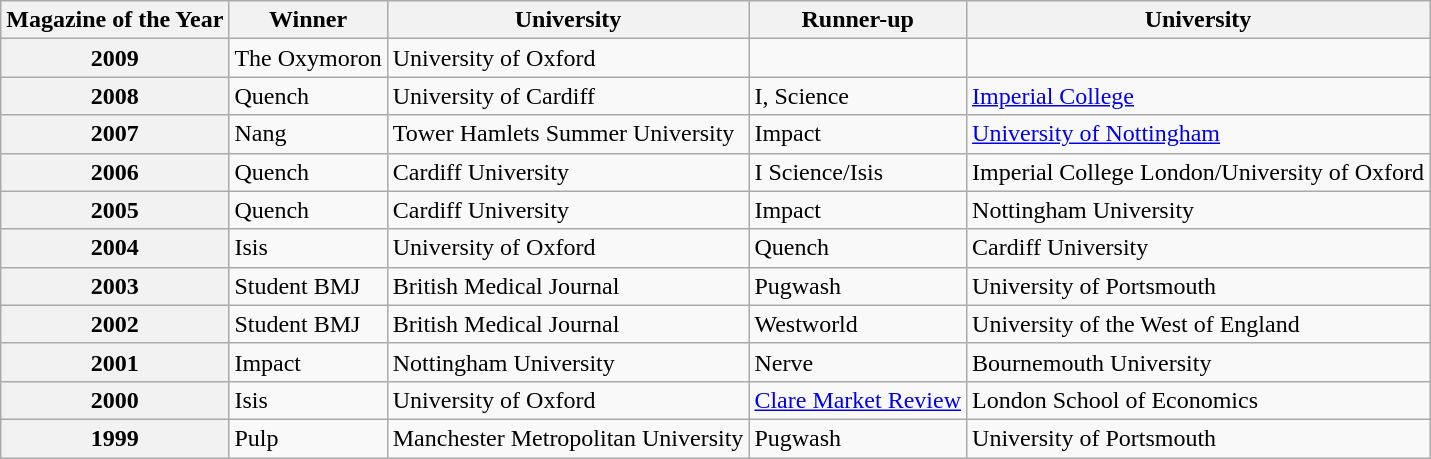<table class="wikitable" style="font-align: center">
<tr>
<th>Magazine of the Year</th>
<th>Winner</th>
<th>University</th>
<th>Runner-up</th>
<th>University</th>
</tr>
<tr>
<th>2009</th>
<td>The Oxymoron</td>
<td>University of Oxford</td>
<td></td>
<td></td>
</tr>
<tr>
<th>2008</th>
<td>Quench</td>
<td>University of Cardiff</td>
<td>I, Science</td>
<td><a href='#'>Imperial College</a></td>
</tr>
<tr>
<th>2007</th>
<td>Nang</td>
<td>Tower Hamlets Summer University</td>
<td>Impact</td>
<td><a href='#'>University of Nottingham</a></td>
</tr>
<tr>
<th>2006</th>
<td>Quench</td>
<td>Cardiff University</td>
<td>I Science/Isis</td>
<td>Imperial College London/University of Oxford</td>
</tr>
<tr>
<th>2005</th>
<td>Quench</td>
<td>Cardiff University</td>
<td>Impact</td>
<td>Nottingham University</td>
</tr>
<tr>
<th>2004</th>
<td>Isis</td>
<td>University of Oxford</td>
<td>Quench</td>
<td>Cardiff University</td>
</tr>
<tr>
<th>2003</th>
<td>Student BMJ</td>
<td>British Medical Journal</td>
<td>Pugwash</td>
<td>University of Portsmouth</td>
</tr>
<tr>
<th>2002</th>
<td>Student BMJ</td>
<td>British Medical Journal</td>
<td>Westworld</td>
<td>University of the West of England</td>
</tr>
<tr>
<th>2001</th>
<td>Impact</td>
<td>Nottingham University</td>
<td>Nerve</td>
<td>Bournemouth University</td>
</tr>
<tr>
<th>2000</th>
<td>Isis</td>
<td>University of Oxford</td>
<td><a href='#'>Clare Market Review</a></td>
<td>London School of Economics</td>
</tr>
<tr>
<th>1999</th>
<td>Pulp</td>
<td>Manchester Metropolitan University</td>
<td>Pugwash</td>
<td>University of Portsmouth</td>
</tr>
</table>
